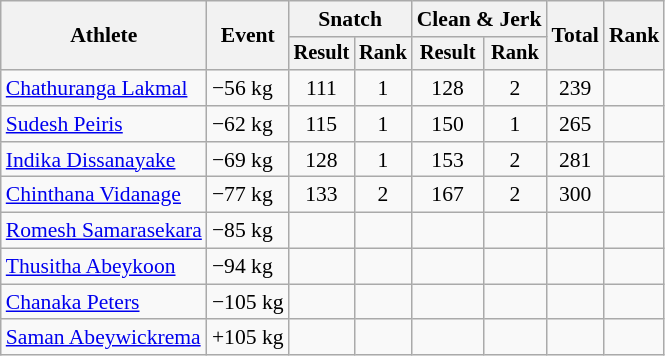<table class="wikitable" style="font-size:90%">
<tr>
<th rowspan=2>Athlete</th>
<th rowspan=2>Event</th>
<th colspan="2">Snatch</th>
<th colspan="2">Clean & Jerk</th>
<th rowspan="2">Total</th>
<th rowspan="2">Rank</th>
</tr>
<tr style="font-size:95%">
<th>Result</th>
<th>Rank</th>
<th>Result</th>
<th>Rank</th>
</tr>
<tr align=center>
<td align=left><a href='#'>Chathuranga Lakmal</a></td>
<td align=left>−56 kg</td>
<td>111</td>
<td>1</td>
<td>128</td>
<td>2</td>
<td>239</td>
<td></td>
</tr>
<tr align=center>
<td align=left><a href='#'>Sudesh Peiris</a></td>
<td align=left>−62 kg</td>
<td>115</td>
<td>1</td>
<td>150</td>
<td>1</td>
<td>265</td>
<td></td>
</tr>
<tr align=center>
<td align=left><a href='#'>Indika Dissanayake</a></td>
<td align=left>−69 kg</td>
<td>128</td>
<td>1</td>
<td>153</td>
<td>2</td>
<td>281</td>
<td></td>
</tr>
<tr align=center>
<td align=left><a href='#'>Chinthana Vidanage</a></td>
<td align=left>−77 kg</td>
<td>133</td>
<td>2</td>
<td>167</td>
<td>2</td>
<td>300</td>
<td></td>
</tr>
<tr align=center>
<td align=left><a href='#'>Romesh Samarasekara</a></td>
<td align=left>−85 kg</td>
<td></td>
<td></td>
<td></td>
<td></td>
<td></td>
<td></td>
</tr>
<tr align=center>
<td align=left><a href='#'>Thusitha Abeykoon</a></td>
<td align=left>−94 kg</td>
<td></td>
<td></td>
<td></td>
<td></td>
<td></td>
<td></td>
</tr>
<tr align=center>
<td align=left><a href='#'>Chanaka Peters</a></td>
<td align=left>−105 kg</td>
<td></td>
<td></td>
<td></td>
<td></td>
<td></td>
<td></td>
</tr>
<tr align=center>
<td align=left><a href='#'>Saman Abeywickrema</a></td>
<td align=left>+105 kg</td>
<td></td>
<td></td>
<td></td>
<td></td>
<td></td>
<td></td>
</tr>
</table>
